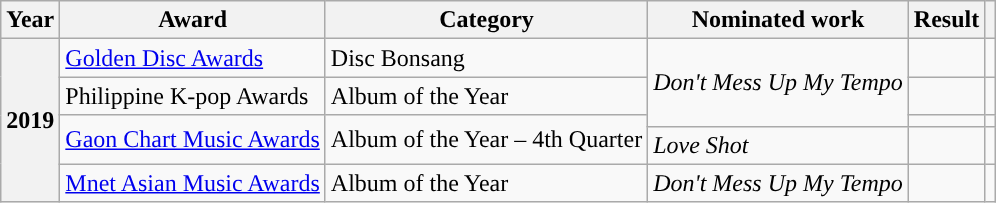<table class="wikitable plainrowheaders">
<tr>
<th>Year</th>
<th>Award</th>
<th>Category</th>
<th>Nominated work</th>
<th>Result</th>
<th class="unsortable"></th>
</tr>
<tr>
<th scope="row" rowspan="5">2019</th>
<td><a href='#'>Golden Disc Awards</a></td>
<td>Disc Bonsang</td>
<td rowspan="3'"><em>Don't Mess Up My Tempo</em></td>
<td></td>
<td align="center"></td>
</tr>
<tr>
<td>Philippine K-pop Awards</td>
<td>Album of the Year</td>
<td></td>
<td align="center"></td>
</tr>
<tr>
<td rowspan="2"><a href='#'>Gaon Chart Music Awards</a></td>
<td rowspan="2">Album of the Year – 4th Quarter</td>
<td></td>
<td align="center"></td>
</tr>
<tr>
<td><em>Love Shot</em></td>
<td></td>
<td align="center"></td>
</tr>
<tr>
<td><a href='#'>Mnet Asian Music Awards</a></td>
<td>Album of the Year</td>
<td><em>Don't Mess Up My Tempo</em></td>
<td></td>
<td align="center"></td>
</tr>
</table>
